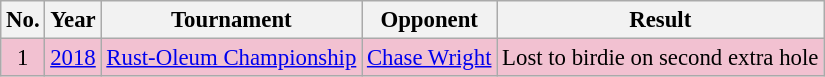<table class="wikitable" style="font-size:95%;">
<tr>
<th>No.</th>
<th>Year</th>
<th>Tournament</th>
<th>Opponent</th>
<th>Result</th>
</tr>
<tr style="background:#F2C1D1;">
<td align=center>1</td>
<td><a href='#'>2018</a></td>
<td><a href='#'>Rust-Oleum Championship</a></td>
<td> <a href='#'>Chase Wright</a></td>
<td>Lost to birdie on second extra hole</td>
</tr>
</table>
